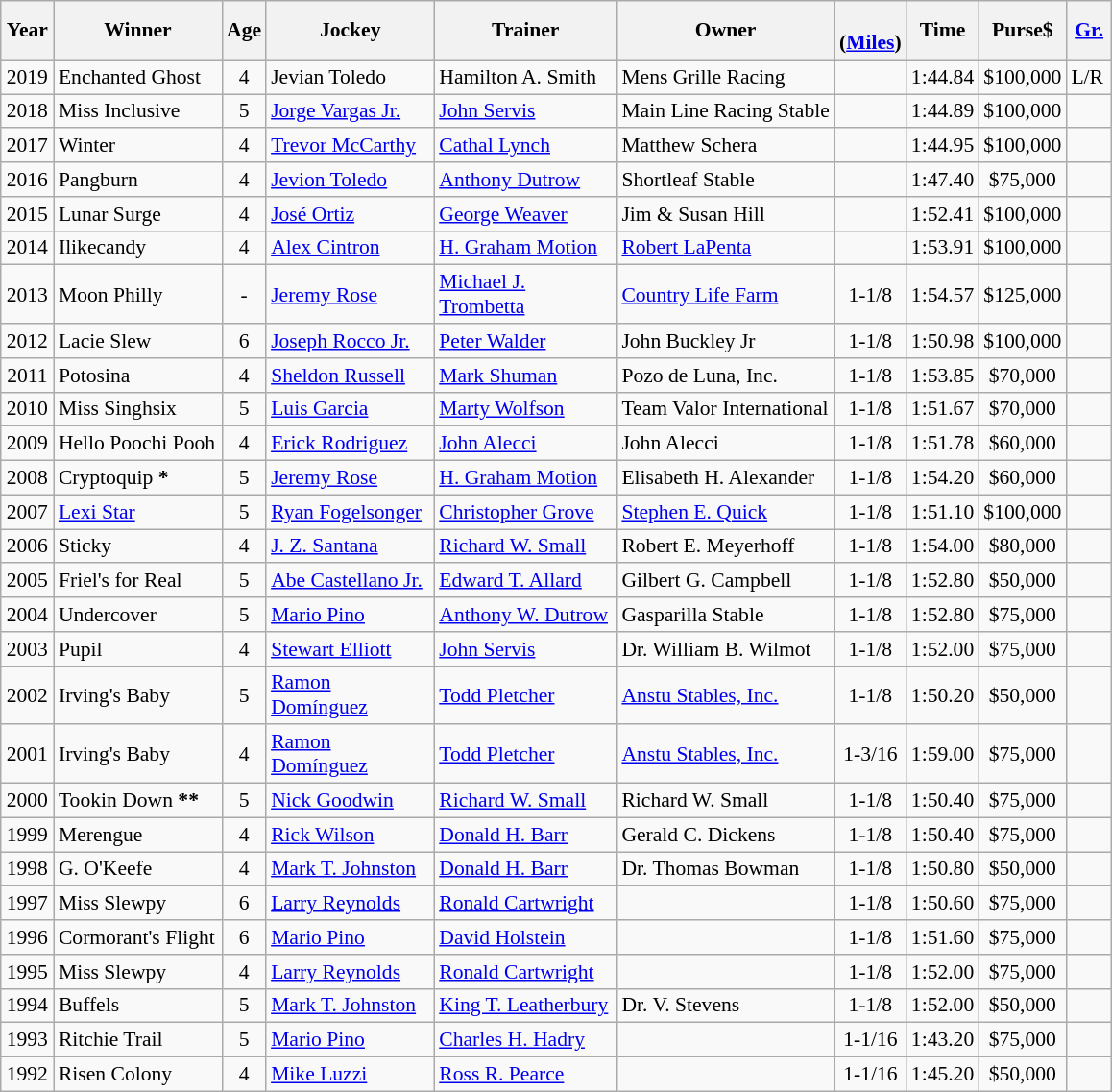<table class="wikitable sortable" style="font-size:90%">
<tr>
<th style="width:30px">Year<br></th>
<th style="width:110px">Winner<br></th>
<th style="width:20px">Age<br></th>
<th style="width:110px">Jockey<br></th>
<th style="width:120px">Trainer<br></th>
<th>Owner<br></th>
<th style="width:25px"><br> <span>(<a href='#'>Miles</a>)</span></th>
<th style="width:25px">Time<br></th>
<th style="width:25px">Purse$<br></th>
<th style="width:25px"><a href='#'>Gr.</a></th>
</tr>
<tr>
<td align=center>2019</td>
<td>Enchanted Ghost</td>
<td align=center>4</td>
<td>Jevian Toledo</td>
<td>Hamilton A. Smith</td>
<td>Mens Grille Racing</td>
<td align=center></td>
<td align=center>1:44.84</td>
<td align=center>$100,000</td>
<td>L/R</td>
</tr>
<tr>
<td align=center>2018</td>
<td>Miss Inclusive</td>
<td align=center>5</td>
<td><a href='#'>Jorge Vargas Jr.</a></td>
<td><a href='#'>John Servis</a></td>
<td>Main Line Racing Stable</td>
<td align=center></td>
<td align=center>1:44.89</td>
<td align=center>$100,000</td>
<td></td>
</tr>
<tr>
<td align=center>2017</td>
<td>Winter</td>
<td align=center>4</td>
<td><a href='#'>Trevor McCarthy</a></td>
<td><a href='#'>Cathal Lynch</a></td>
<td>Matthew Schera</td>
<td align=center></td>
<td align=center>1:44.95</td>
<td align=center>$100,000</td>
<td></td>
</tr>
<tr>
<td align=center>2016</td>
<td>Pangburn</td>
<td align=center>4</td>
<td><a href='#'>Jevion Toledo</a></td>
<td><a href='#'>Anthony Dutrow</a></td>
<td>Shortleaf Stable</td>
<td align=center></td>
<td align=center>1:47.40</td>
<td align=center>$75,000</td>
<td></td>
</tr>
<tr>
<td align=center>2015</td>
<td>Lunar Surge</td>
<td align=center>4</td>
<td><a href='#'>José Ortiz</a></td>
<td><a href='#'>George Weaver</a></td>
<td>Jim & Susan Hill</td>
<td align=center></td>
<td align=center>1:52.41</td>
<td align=center>$100,000</td>
<td></td>
</tr>
<tr>
<td align=center>2014</td>
<td>Ilikecandy</td>
<td align=center>4</td>
<td><a href='#'>Alex Cintron</a></td>
<td><a href='#'>H. Graham Motion</a></td>
<td><a href='#'>Robert LaPenta</a></td>
<td align=center></td>
<td align=center>1:53.91</td>
<td align=center>$100,000</td>
<td></td>
</tr>
<tr>
<td align=center>2013</td>
<td>Moon Philly</td>
<td align=center>-</td>
<td><a href='#'>Jeremy Rose</a></td>
<td><a href='#'>Michael J. Trombetta</a></td>
<td><a href='#'>Country Life Farm</a></td>
<td align=center>1-1/8</td>
<td align=center>1:54.57</td>
<td align=center>$125,000</td>
<td align=center></td>
</tr>
<tr>
<td align=center>2012</td>
<td>Lacie Slew</td>
<td align=center>6</td>
<td><a href='#'>Joseph Rocco Jr.</a></td>
<td><a href='#'>Peter Walder</a></td>
<td>John Buckley Jr</td>
<td align=center>1-1/8</td>
<td align=center>1:50.98</td>
<td align=center>$100,000</td>
<td align=center></td>
</tr>
<tr>
<td align=center>2011</td>
<td>Potosina</td>
<td align=center>4</td>
<td><a href='#'>Sheldon Russell</a></td>
<td><a href='#'>Mark Shuman</a></td>
<td>Pozo de Luna, Inc.</td>
<td align=center>1-1/8</td>
<td align=center>1:53.85</td>
<td align=center>$70,000</td>
<td align=center></td>
</tr>
<tr>
<td align=center>2010</td>
<td>Miss Singhsix</td>
<td align=center>5</td>
<td><a href='#'>Luis Garcia</a></td>
<td><a href='#'>Marty Wolfson</a></td>
<td>Team Valor International</td>
<td align=center>1-1/8</td>
<td align=center>1:51.67</td>
<td align=center>$70,000</td>
<td align=center></td>
</tr>
<tr>
<td align=center>2009</td>
<td>Hello Poochi Pooh</td>
<td align=center>4</td>
<td><a href='#'>Erick Rodriguez</a></td>
<td><a href='#'>John Alecci</a></td>
<td>John Alecci</td>
<td align=center>1-1/8</td>
<td align=center>1:51.78</td>
<td align=center>$60,000</td>
<td align=center></td>
</tr>
<tr>
<td align=center>2008</td>
<td>Cryptoquip <strong>*</strong></td>
<td align=center>5</td>
<td><a href='#'>Jeremy Rose</a></td>
<td><a href='#'>H. Graham Motion</a></td>
<td>Elisabeth H. Alexander</td>
<td align=center>1-1/8</td>
<td align=center>1:54.20</td>
<td align=center>$60,000</td>
<td align=center></td>
</tr>
<tr>
<td align=center>2007</td>
<td><a href='#'>Lexi Star</a></td>
<td align=center>5</td>
<td><a href='#'>Ryan Fogelsonger</a></td>
<td><a href='#'>Christopher Grove</a></td>
<td><a href='#'>Stephen E. Quick</a></td>
<td align=center>1-1/8</td>
<td align=center>1:51.10</td>
<td align=center>$100,000</td>
<td align=center></td>
</tr>
<tr>
<td align=center>2006</td>
<td>Sticky</td>
<td align=center>4</td>
<td><a href='#'>J. Z. Santana</a></td>
<td><a href='#'>Richard W. Small</a></td>
<td>Robert E. Meyerhoff</td>
<td align=center>1-1/8</td>
<td align=center>1:54.00</td>
<td align=center>$80,000</td>
<td align=center></td>
</tr>
<tr>
<td align=center>2005</td>
<td>Friel's for Real</td>
<td align=center>5</td>
<td><a href='#'>Abe Castellano Jr.</a></td>
<td><a href='#'>Edward T. Allard</a></td>
<td>Gilbert G. Campbell</td>
<td align=center>1-1/8</td>
<td align=center>1:52.80</td>
<td align=center>$50,000</td>
<td align=center></td>
</tr>
<tr>
<td align=center>2004</td>
<td>Undercover</td>
<td align=center>5</td>
<td><a href='#'>Mario Pino</a></td>
<td><a href='#'>Anthony W. Dutrow</a></td>
<td>Gasparilla Stable</td>
<td align=center>1-1/8</td>
<td align=center>1:52.80</td>
<td align=center>$75,000</td>
<td align=center></td>
</tr>
<tr>
<td align=center>2003</td>
<td>Pupil</td>
<td align=center>4</td>
<td><a href='#'>Stewart Elliott</a></td>
<td><a href='#'>John Servis</a></td>
<td>Dr. William B. Wilmot</td>
<td align=center>1-1/8</td>
<td align=center>1:52.00</td>
<td align=center>$75,000</td>
<td align=center></td>
</tr>
<tr>
<td align=center>2002</td>
<td>Irving's Baby</td>
<td align=center>5</td>
<td><a href='#'>Ramon Domínguez</a></td>
<td><a href='#'>Todd Pletcher</a></td>
<td><a href='#'>Anstu Stables, Inc.</a></td>
<td align=center>1-1/8</td>
<td align=center>1:50.20</td>
<td align=center>$50,000</td>
<td align=center></td>
</tr>
<tr>
<td align=center>2001</td>
<td>Irving's Baby</td>
<td align=center>4</td>
<td><a href='#'>Ramon Domínguez</a></td>
<td><a href='#'>Todd Pletcher</a></td>
<td><a href='#'>Anstu Stables, Inc.</a></td>
<td align=center>1-3/16</td>
<td align=center>1:59.00</td>
<td align=center>$75,000</td>
<td></td>
</tr>
<tr>
<td align=center>2000</td>
<td>Tookin Down <strong>**</strong></td>
<td align=center>5</td>
<td><a href='#'>Nick Goodwin</a></td>
<td><a href='#'>Richard W. Small</a></td>
<td>Richard W. Small</td>
<td align=center>1-1/8</td>
<td align=center>1:50.40</td>
<td align=center>$75,000</td>
<td></td>
</tr>
<tr>
<td align=center>1999</td>
<td>Merengue</td>
<td align=center>4</td>
<td><a href='#'>Rick Wilson</a></td>
<td><a href='#'>Donald H. Barr</a></td>
<td>Gerald C. Dickens</td>
<td align=center>1-1/8</td>
<td align=center>1:50.40</td>
<td align=center>$75,000</td>
<td></td>
</tr>
<tr>
<td align=center>1998</td>
<td>G. O'Keefe</td>
<td align=center>4</td>
<td><a href='#'>Mark T. Johnston</a></td>
<td><a href='#'>Donald H. Barr</a></td>
<td>Dr. Thomas Bowman</td>
<td align=center>1-1/8</td>
<td align=center>1:50.80</td>
<td align=center>$50,000</td>
<td></td>
</tr>
<tr>
<td align=center>1997</td>
<td>Miss Slewpy</td>
<td align=center>6</td>
<td><a href='#'>Larry Reynolds</a></td>
<td><a href='#'>Ronald Cartwright</a></td>
<td></td>
<td align=center>1-1/8</td>
<td align=center>1:50.60</td>
<td align=center>$75,000</td>
<td></td>
</tr>
<tr>
<td align=center>1996</td>
<td>Cormorant's Flight</td>
<td align=center>6</td>
<td><a href='#'>Mario Pino</a></td>
<td><a href='#'>David Holstein</a></td>
<td></td>
<td align=center>1-1/8</td>
<td align=center>1:51.60</td>
<td align=center>$75,000</td>
<td></td>
</tr>
<tr>
<td align=center>1995</td>
<td>Miss Slewpy</td>
<td align=center>4</td>
<td><a href='#'>Larry Reynolds</a></td>
<td><a href='#'>Ronald Cartwright</a></td>
<td></td>
<td align=center>1-1/8</td>
<td align=center>1:52.00</td>
<td align=center>$75,000</td>
<td></td>
</tr>
<tr>
<td align=center>1994</td>
<td>Buffels</td>
<td align=center>5</td>
<td><a href='#'>Mark T. Johnston</a></td>
<td><a href='#'>King T. Leatherbury</a></td>
<td>Dr. V. Stevens</td>
<td align=center>1-1/8</td>
<td align=center>1:52.00</td>
<td align=center>$50,000</td>
<td></td>
</tr>
<tr>
<td align=center>1993</td>
<td>Ritchie Trail</td>
<td align=center>5</td>
<td><a href='#'>Mario Pino</a></td>
<td><a href='#'>Charles H. Hadry</a></td>
<td></td>
<td align=center>1-1/16</td>
<td align=center>1:43.20</td>
<td align=center>$75,000</td>
<td></td>
</tr>
<tr>
<td align=center>1992</td>
<td>Risen Colony</td>
<td align=center>4</td>
<td><a href='#'>Mike Luzzi</a></td>
<td><a href='#'>Ross R. Pearce</a></td>
<td></td>
<td align=center>1-1/16</td>
<td align=center>1:45.20</td>
<td align=center>$50,000</td>
<td></td>
</tr>
</table>
